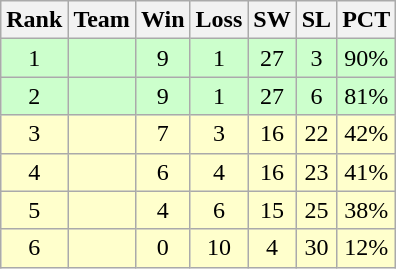<table class="wikitable" align="center"|>
<tr>
<th>Rank</th>
<th>Team</th>
<th>Win</th>
<th>Loss</th>
<th>SW</th>
<th>SL</th>
<th>PCT</th>
</tr>
<tr align="center" bgcolor=#CCFFCC>
<td>1</td>
<td align="left"></td>
<td>9</td>
<td>1</td>
<td>27</td>
<td>3</td>
<td>90%</td>
</tr>
<tr align="center" bgcolor=#CCFFCC>
<td>2</td>
<td align="left"></td>
<td>9</td>
<td>1</td>
<td>27</td>
<td>6</td>
<td>81%</td>
</tr>
<tr align="center" bgcolor=#FFFFCC>
<td>3</td>
<td align="left"></td>
<td>7</td>
<td>3</td>
<td>16</td>
<td>22</td>
<td>42%</td>
</tr>
<tr align="center" bgcolor=#FFFFCC>
<td>4</td>
<td align="left"></td>
<td>6</td>
<td>4</td>
<td>16</td>
<td>23</td>
<td>41%</td>
</tr>
<tr align="center" bgcolor=#FFFFCC>
<td>5</td>
<td align="left"></td>
<td>4</td>
<td>6</td>
<td>15</td>
<td>25</td>
<td>38%</td>
</tr>
<tr align="center" bgcolor=#FFFFCC>
<td>6</td>
<td align="left"></td>
<td>0</td>
<td>10</td>
<td>4</td>
<td>30</td>
<td>12%</td>
</tr>
</table>
